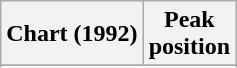<table class="wikitable sortable">
<tr>
<th align="left">Chart (1992)</th>
<th align="center">Peak<br>position</th>
</tr>
<tr>
</tr>
<tr>
</tr>
</table>
